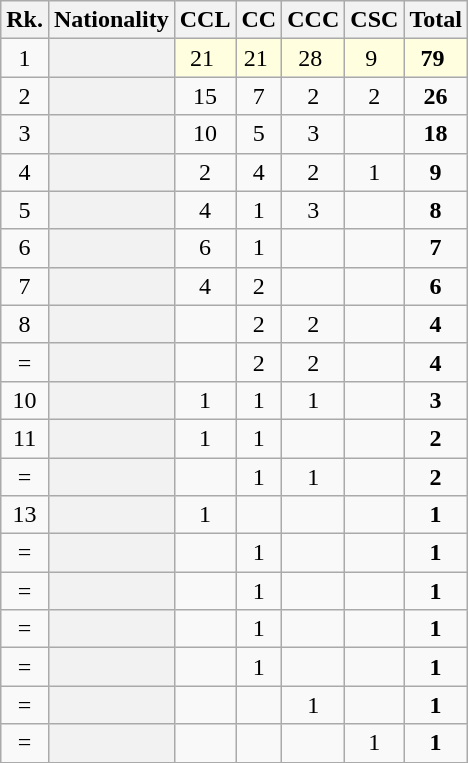<table class="sortable plainrowheaders wikitable">
<tr>
<th scope=col>Rk.</th>
<th scope=col>Nationality</th>
<th scope=col>CCL</th>
<th scope=col>CC</th>
<th scope=col>CCC</th>
<th scope=col>CSC</th>
<th scope=col>Total</th>
</tr>
<tr>
<td align=center>1</td>
<th scope=row align="left"></th>
<td style="text-align:center; background:#ffffe0;">21 </td>
<td style="text-align:center; background:#ffffe0;">21 </td>
<td style="text-align:center; background:#ffffe0;">28 </td>
<td style="text-align:center; background:#ffffe0;">9 </td>
<td style="text-align:center; background:#ffffe0;"><strong>79</strong> </td>
</tr>
<tr>
<td align=center>2</td>
<th scope=row align="left"></th>
<td align=center>15</td>
<td align="center">7</td>
<td align=center>2</td>
<td align="center">2</td>
<td align=center><strong>26</strong></td>
</tr>
<tr>
<td align=center>3</td>
<th scope=row align="left"></th>
<td align=center>10</td>
<td align="center">5</td>
<td align=center>3</td>
<td align="center"></td>
<td align=center><strong>18</strong></td>
</tr>
<tr>
<td align=center>4</td>
<th scope=row align="left"></th>
<td align=center>2</td>
<td align="center">4</td>
<td align=center>2</td>
<td align="center">1</td>
<td align=center><strong>9</strong></td>
</tr>
<tr>
<td align=center>5</td>
<th scope=row align="left"></th>
<td align=center>4</td>
<td align="center">1</td>
<td align=center>3</td>
<td align="center"></td>
<td align=center><strong>8</strong></td>
</tr>
<tr>
<td align=center>6</td>
<th scope=row align="left"></th>
<td align=center>6</td>
<td align="center">1</td>
<td align=center></td>
<td align="center"></td>
<td align=center><strong>7</strong></td>
</tr>
<tr>
<td align=center>7</td>
<th scope=row align="left"></th>
<td align=center>4</td>
<td align="center">2</td>
<td align=center></td>
<td align="center"></td>
<td align=center><strong>6</strong></td>
</tr>
<tr>
<td align=center>8</td>
<th scope=row align="left"></th>
<td align=center></td>
<td align="center">2</td>
<td align=center>2</td>
<td align="center"></td>
<td align=center><strong>4</strong></td>
</tr>
<tr>
<td align=center>=</td>
<th scope=row align="left"></th>
<td align=center></td>
<td align="center">2</td>
<td align=center>2</td>
<td align="center"></td>
<td align=center><strong>4</strong></td>
</tr>
<tr>
<td align=center>10</td>
<th scope=row align="left"></th>
<td align=center>1</td>
<td align="center">1</td>
<td align=center>1</td>
<td align="center"></td>
<td align=center><strong>3</strong></td>
</tr>
<tr>
<td align=center>11</td>
<th scope=row align="left"></th>
<td align=center>1</td>
<td align="center">1</td>
<td align=center></td>
<td align="center"></td>
<td align=center><strong>2</strong></td>
</tr>
<tr>
<td align=center>=</td>
<th scope=row align="left"></th>
<td align=center></td>
<td align="center">1</td>
<td align=center>1</td>
<td align="center"></td>
<td align=center><strong>2</strong></td>
</tr>
<tr>
<td align=center>13</td>
<th scope=row align="left"></th>
<td align=center>1</td>
<td align="center"></td>
<td align=center></td>
<td align="center"></td>
<td align=center><strong>1</strong></td>
</tr>
<tr>
<td align=center>=</td>
<th scope=row align="left"></th>
<td align=center></td>
<td align="center">1</td>
<td align=center></td>
<td align="center"></td>
<td align=center><strong>1</strong></td>
</tr>
<tr>
<td align=center>=</td>
<th scope=row align="left"></th>
<td align=center></td>
<td align="center">1</td>
<td align=center></td>
<td align="center"></td>
<td align=center><strong>1</strong></td>
</tr>
<tr>
<td align=center>=</td>
<th scope=row align="left"></th>
<td align=center></td>
<td align="center">1</td>
<td align=center></td>
<td align="center"></td>
<td align=center><strong>1</strong></td>
</tr>
<tr>
<td align=center>=</td>
<th scope=row align="left"></th>
<td align=center></td>
<td align="center">1</td>
<td align=center></td>
<td align="center"></td>
<td align=center><strong>1</strong></td>
</tr>
<tr>
<td align=center>=</td>
<th scope=row align="left"></th>
<td align=center></td>
<td align="center"></td>
<td align=center>1</td>
<td align="center"></td>
<td align=center><strong>1</strong></td>
</tr>
<tr>
<td align=center>=</td>
<th scope=row align="left"></th>
<td align=center></td>
<td align="center"></td>
<td align=center></td>
<td align="center">1</td>
<td align=center><strong>1</strong></td>
</tr>
<tr>
</tr>
</table>
